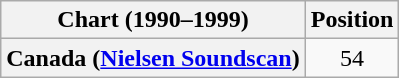<table class="wikitable plainrowheaders" style="text-align:center">
<tr>
<th>Chart (1990–1999)</th>
<th>Position</th>
</tr>
<tr>
<th scope="row">Canada (<a href='#'>Nielsen Soundscan</a>)</th>
<td>54</td>
</tr>
</table>
